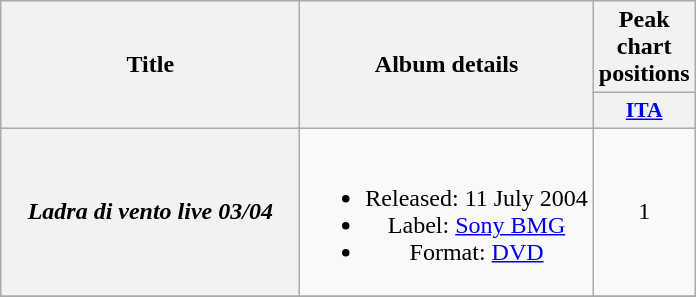<table class="wikitable plainrowheaders" style="text-align:center;" border="1">
<tr>
<th scope="col" rowspan="2" style="width:12em;">Title</th>
<th scope="col" rowspan="2">Album details</th>
<th scope="col">Peak<br>chart<br>positions</th>
</tr>
<tr>
<th scope="col" style="width:3em;font-size:90%;"><a href='#'>ITA</a><br></th>
</tr>
<tr>
<th scope="row"><em>Ladra di vento live 03/04</em></th>
<td><br><ul><li>Released: 11 July 2004</li><li>Label: <a href='#'>Sony BMG</a></li><li>Format: <a href='#'>DVD</a></li></ul></td>
<td>1</td>
</tr>
<tr>
</tr>
</table>
